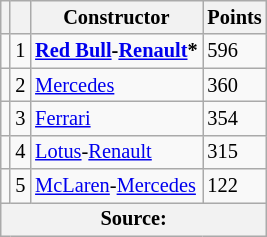<table class="wikitable" style="font-size: 85%;">
<tr>
<th></th>
<th></th>
<th>Constructor</th>
<th>Points</th>
</tr>
<tr>
<td align="left"></td>
<td align="center">1</td>
<td> <strong><a href='#'>Red Bull</a>-<a href='#'>Renault</a>*</strong></td>
<td align="left">596</td>
</tr>
<tr>
<td align="left"></td>
<td align="center">2</td>
<td> <a href='#'>Mercedes</a></td>
<td align="left">360</td>
</tr>
<tr>
<td align="left"></td>
<td align="center">3</td>
<td> <a href='#'>Ferrari</a></td>
<td align="left">354</td>
</tr>
<tr>
<td align="left"></td>
<td align="center">4</td>
<td> <a href='#'>Lotus</a>-<a href='#'>Renault</a></td>
<td align="left">315</td>
</tr>
<tr>
<td align="left"></td>
<td align="center">5</td>
<td> <a href='#'>McLaren</a>-<a href='#'>Mercedes</a></td>
<td align="left">122</td>
</tr>
<tr>
<th colspan=4>Source:</th>
</tr>
</table>
